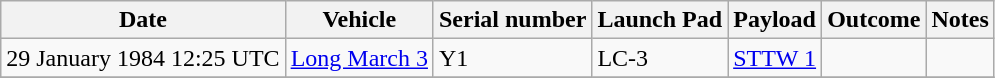<table class=wikitable>
<tr>
<th>Date</th>
<th>Vehicle</th>
<th>Serial number</th>
<th>Launch Pad</th>
<th>Payload</th>
<th>Outcome</th>
<th>Notes</th>
</tr>
<tr>
<td>29 January 1984 12:25 UTC</td>
<td><a href='#'>Long March 3</a></td>
<td>Y1</td>
<td>LC-3</td>
<td><a href='#'>STTW 1</a></td>
<td></td>
<td></td>
</tr>
<tr>
</tr>
</table>
